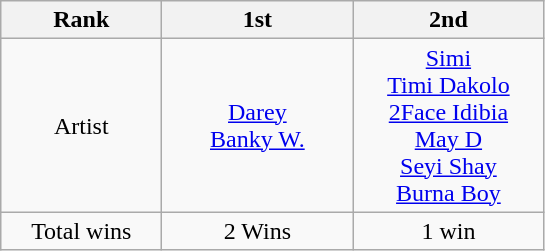<table class="wikitable">
<tr>
<th style="width:100px;">Rank</th>
<th style="width:120px;">1st</th>
<th style="width:120px;">2nd</th>
</tr>
<tr align=center>
<td>Artist</td>
<td><a href='#'>Darey</a><br><a href='#'>Banky W.</a></td>
<td><a href='#'>Simi</a><br><a href='#'>Timi Dakolo</a><br><a href='#'>2Face Idibia</a><br><a href='#'>May D</a><br><a href='#'>Seyi Shay</a><br><a href='#'>Burna Boy</a></td>
</tr>
<tr align=center>
<td>Total wins</td>
<td>2 Wins</td>
<td>1 win</td>
</tr>
</table>
